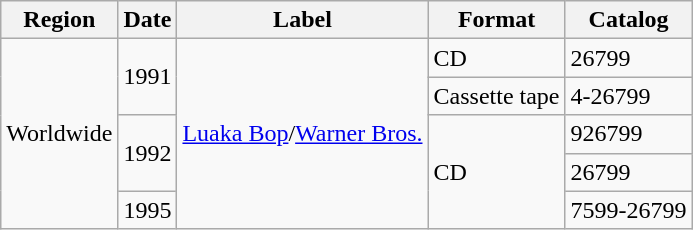<table class="wikitable">
<tr>
<th>Region</th>
<th>Date</th>
<th>Label</th>
<th>Format</th>
<th>Catalog</th>
</tr>
<tr>
<td rowspan="5">Worldwide</td>
<td rowspan="2">1991</td>
<td rowspan="5"><a href='#'>Luaka Bop</a>/<a href='#'>Warner Bros.</a></td>
<td>CD</td>
<td>26799</td>
</tr>
<tr>
<td>Cassette tape</td>
<td>4-26799</td>
</tr>
<tr>
<td rowspan="2">1992</td>
<td rowspan="3">CD</td>
<td>926799</td>
</tr>
<tr>
<td>26799</td>
</tr>
<tr>
<td>1995</td>
<td>7599-26799</td>
</tr>
</table>
